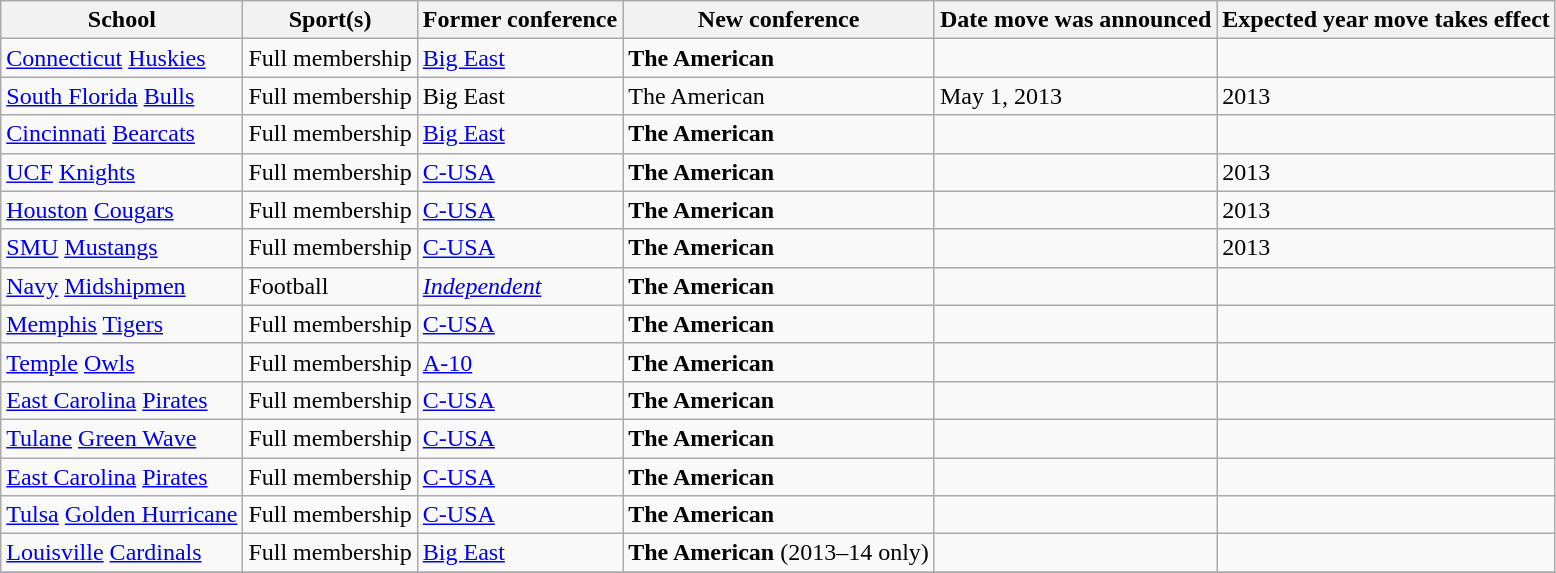<table class="wikitable sortable">
<tr>
<th>School</th>
<th>Sport(s)</th>
<th>Former conference</th>
<th>New conference</th>
<th>Date move was announced</th>
<th>Expected year move takes effect</th>
</tr>
<tr>
<td><a href='#'>Connecticut</a> <a href='#'>Huskies</a></td>
<td>Full membership</td>
<td><a href='#'>Big East</a></td>
<td><strong>The American</strong></td>
<td></td>
<td></td>
</tr>
<tr>
<td><a href='#'>South Florida</a> <a href='#'>Bulls</a></td>
<td>Full membership</td>
<td>Big East</td>
<td>The American</td>
<td>May 1, 2013</td>
<td>2013</td>
</tr>
<tr>
<td><a href='#'>Cincinnati</a> <a href='#'>Bearcats</a></td>
<td>Full membership</td>
<td><a href='#'>Big East</a></td>
<td><strong>The American</strong></td>
<td></td>
<td></td>
</tr>
<tr>
<td><a href='#'>UCF</a> <a href='#'>Knights</a></td>
<td>Full membership</td>
<td><a href='#'>C-USA</a></td>
<td><strong>The American</strong></td>
<td></td>
<td>2013</td>
</tr>
<tr>
<td><a href='#'>Houston</a> <a href='#'>Cougars</a></td>
<td>Full membership</td>
<td><a href='#'>C-USA</a></td>
<td><strong>The American</strong></td>
<td></td>
<td>2013</td>
</tr>
<tr>
<td><a href='#'>SMU</a> <a href='#'>Mustangs</a></td>
<td>Full membership</td>
<td><a href='#'>C-USA</a></td>
<td><strong>The American</strong></td>
<td></td>
<td>2013</td>
</tr>
<tr>
<td><a href='#'>Navy</a> <a href='#'>Midshipmen</a></td>
<td>Football</td>
<td><em><a href='#'>Independent</a></em></td>
<td><strong>The American</strong></td>
<td></td>
<td></td>
</tr>
<tr>
<td><a href='#'>Memphis</a> <a href='#'>Tigers</a></td>
<td>Full membership</td>
<td><a href='#'>C-USA</a></td>
<td><strong>The American</strong></td>
<td></td>
<td></td>
</tr>
<tr>
<td><a href='#'>Temple</a> <a href='#'>Owls</a></td>
<td>Full membership</td>
<td><a href='#'>A-10</a></td>
<td><strong>The American</strong></td>
<td></td>
<td></td>
</tr>
<tr>
<td><a href='#'>East Carolina</a> <a href='#'>Pirates</a></td>
<td>Full membership</td>
<td><a href='#'>C-USA</a></td>
<td><strong>The American</strong></td>
<td></td>
<td></td>
</tr>
<tr>
<td><a href='#'>Tulane</a> <a href='#'>Green Wave</a></td>
<td>Full membership</td>
<td><a href='#'>C-USA</a></td>
<td><strong>The American</strong></td>
<td></td>
<td></td>
</tr>
<tr>
<td><a href='#'>East Carolina</a> <a href='#'>Pirates</a></td>
<td>Full membership</td>
<td><a href='#'>C-USA</a></td>
<td><strong>The American</strong></td>
<td></td>
<td></td>
</tr>
<tr>
<td><a href='#'>Tulsa</a> <a href='#'>Golden Hurricane</a></td>
<td>Full membership</td>
<td><a href='#'>C-USA</a></td>
<td><strong>The American</strong></td>
<td></td>
<td></td>
</tr>
<tr>
<td><a href='#'>Louisville</a> <a href='#'>Cardinals</a></td>
<td>Full membership</td>
<td><a href='#'>Big East</a></td>
<td><strong>The American</strong> (2013–14 only)</td>
<td></td>
<td></td>
</tr>
<tr>
</tr>
</table>
